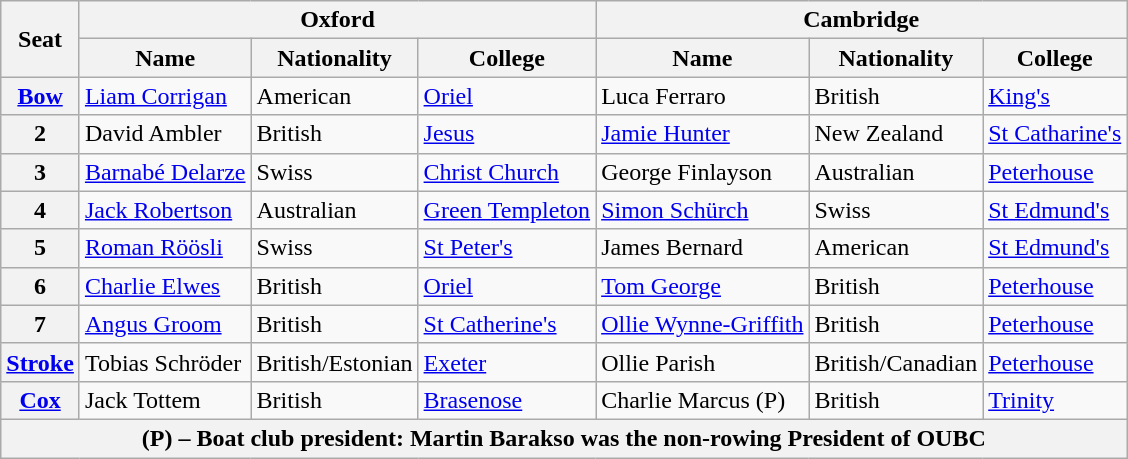<table class="wikitable">
<tr>
<th rowspan="2">Seat</th>
<th colspan="3">Oxford</th>
<th colspan="3">Cambridge</th>
</tr>
<tr>
<th scope=col>Name</th>
<th scope=col>Nationality</th>
<th scope=col>College</th>
<th scope=col>Name</th>
<th scope=col>Nationality</th>
<th scope=col>College</th>
</tr>
<tr>
<th scope=row><a href='#'>Bow</a></th>
<td><a href='#'>Liam Corrigan</a></td>
<td>American</td>
<td><a href='#'>Oriel</a></td>
<td>Luca Ferraro</td>
<td>British</td>
<td><a href='#'>King's</a></td>
</tr>
<tr>
<th scope=row>2</th>
<td>David Ambler</td>
<td>British</td>
<td><a href='#'>Jesus</a></td>
<td><a href='#'>Jamie Hunter</a></td>
<td>New Zealand</td>
<td><a href='#'>St Catharine's</a></td>
</tr>
<tr>
<th scope=row>3</th>
<td><a href='#'>Barnabé Delarze</a></td>
<td>Swiss</td>
<td><a href='#'>Christ Church</a></td>
<td>George Finlayson</td>
<td>Australian</td>
<td><a href='#'>Peterhouse</a></td>
</tr>
<tr>
<th scope=row>4</th>
<td><a href='#'>Jack Robertson</a></td>
<td>Australian</td>
<td><a href='#'>Green Templeton</a></td>
<td><a href='#'>Simon Schürch</a></td>
<td>Swiss</td>
<td><a href='#'>St Edmund's</a></td>
</tr>
<tr>
<th scope=row>5</th>
<td><a href='#'>Roman Röösli</a></td>
<td>Swiss</td>
<td><a href='#'>St Peter's</a></td>
<td>James Bernard</td>
<td>American</td>
<td><a href='#'>St Edmund's</a></td>
</tr>
<tr>
<th scope=row>6</th>
<td><a href='#'>Charlie Elwes</a></td>
<td>British</td>
<td><a href='#'>Oriel</a></td>
<td><a href='#'>Tom George</a></td>
<td>British</td>
<td><a href='#'>Peterhouse</a></td>
</tr>
<tr>
<th scope=row>7</th>
<td><a href='#'>Angus Groom</a></td>
<td>British</td>
<td><a href='#'>St Catherine's</a></td>
<td><a href='#'>Ollie Wynne-Griffith</a></td>
<td>British</td>
<td><a href='#'>Peterhouse</a></td>
</tr>
<tr>
<th scope=row><a href='#'>Stroke</a></th>
<td>Tobias Schröder</td>
<td>British/Estonian</td>
<td><a href='#'>Exeter</a></td>
<td>Ollie Parish</td>
<td>British/Canadian</td>
<td><a href='#'>Peterhouse</a></td>
</tr>
<tr>
<th scope=row><a href='#'>Cox</a></th>
<td>Jack Tottem</td>
<td>British</td>
<td><a href='#'>Brasenose</a></td>
<td>Charlie Marcus (P)</td>
<td>British</td>
<td><a href='#'>Trinity</a></td>
</tr>
<tr>
<th scope=row colspan="7">(P) – Boat club president: Martin Barakso was the non-rowing President of OUBC</th>
</tr>
</table>
